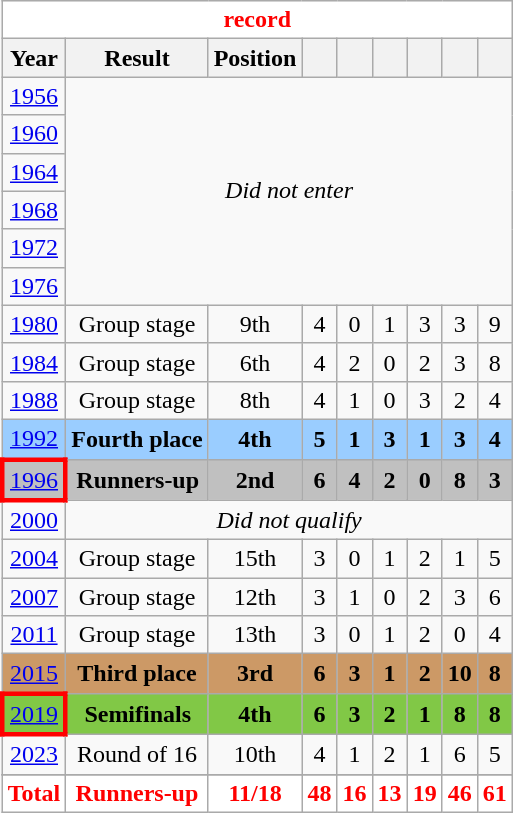<table class="wikitable" style="text-align: center;font-size:100%">
<tr style="color:red;">
<th style="background:#ffffff;" colspan=9><a href='#'></a> record</th>
</tr>
<tr>
<th>Year</th>
<th>Result</th>
<th>Position</th>
<th></th>
<th></th>
<th></th>
<th></th>
<th></th>
<th></th>
</tr>
<tr>
<td><a href='#'>1956</a></td>
<td rowspan=6 colspan=8><em>Did not enter</em></td>
</tr>
<tr>
<td><a href='#'>1960</a></td>
</tr>
<tr>
<td> <a href='#'>1964</a></td>
</tr>
<tr>
<td> <a href='#'>1968</a></td>
</tr>
<tr>
<td> <a href='#'>1972</a></td>
</tr>
<tr>
<td> <a href='#'>1976</a></td>
</tr>
<tr>
<td> <a href='#'>1980</a></td>
<td>Group stage</td>
<td>9th</td>
<td>4</td>
<td>0</td>
<td>1</td>
<td>3</td>
<td>3</td>
<td>9</td>
</tr>
<tr>
<td align=center> <a href='#'>1984</a></td>
<td>Group stage</td>
<td>6th</td>
<td>4</td>
<td>2</td>
<td>0</td>
<td>2</td>
<td>3</td>
<td>8</td>
</tr>
<tr>
<td> <a href='#'>1988</a></td>
<td>Group stage</td>
<td>8th</td>
<td>4</td>
<td>1</td>
<td>0</td>
<td>3</td>
<td>2</td>
<td>4</td>
</tr>
<tr style="background:#9acdff;">
<td align=center> <a href='#'>1992</a></td>
<td><strong>Fourth place</strong></td>
<td><strong>4th</strong></td>
<td><strong>5</strong></td>
<td><strong>1</strong></td>
<td><strong>3</strong></td>
<td><strong>1</strong></td>
<td><strong>3</strong></td>
<td><strong>4</strong></td>
</tr>
<tr bgcolor=Silver>
<td style="border: 3px solid red"> <a href='#'>1996</a></td>
<td><strong>Runners-up</strong></td>
<td><strong>2nd</strong></td>
<td><strong>6</strong></td>
<td><strong>4</strong></td>
<td><strong>2</strong></td>
<td><strong>0</strong></td>
<td><strong>8</strong></td>
<td><strong>3</strong></td>
</tr>
<tr>
<td> <a href='#'>2000</a></td>
<td colspan=8><em>Did not qualify</em></td>
</tr>
<tr>
<td> <a href='#'>2004</a></td>
<td>Group stage</td>
<td>15th</td>
<td>3</td>
<td>0</td>
<td>1</td>
<td>2</td>
<td>1</td>
<td>5</td>
</tr>
<tr>
<td>    <a href='#'>2007</a></td>
<td>Group stage</td>
<td>12th</td>
<td>3</td>
<td>1</td>
<td>0</td>
<td>2</td>
<td>3</td>
<td>6</td>
</tr>
<tr>
<td> <a href='#'>2011</a></td>
<td>Group stage</td>
<td>13th</td>
<td>3</td>
<td>0</td>
<td>1</td>
<td>2</td>
<td>0</td>
<td>4</td>
</tr>
<tr bgcolor="#cc9966">
<td> <a href='#'>2015</a></td>
<td><strong>Third place</strong></td>
<td><strong>3rd</strong></td>
<td><strong>6</strong></td>
<td><strong>3</strong></td>
<td><strong>1</strong></td>
<td><strong>2</strong></td>
<td><strong>10</strong></td>
<td><strong>8</strong></td>
</tr>
<tr bgcolor="#81c846">
<td style="border: 3px solid red"> <a href='#'>2019</a></td>
<td><strong>Semifinals</strong></td>
<td><strong>4th</strong></td>
<td><strong>6</strong></td>
<td><strong>3</strong></td>
<td><strong>2</strong></td>
<td><strong>1</strong></td>
<td><strong>8</strong></td>
<td><strong>8</strong></td>
</tr>
<tr>
<td> <a href='#'>2023</a></td>
<td>Round of 16</td>
<td>10th</td>
<td>4</td>
<td>1</td>
<td>2</td>
<td>1</td>
<td>6</td>
<td>5</td>
</tr>
<tr>
</tr>
<tr style="color:red;">
<th style="background:#ffffff;">Total</th>
<th style="background:#ffffff;">Runners-up</th>
<th style="background:#ffffff;">11/18</th>
<th style="background:#ffffff;">48</th>
<th style="background:#ffffff;">16</th>
<th style="background:#ffffff;">13</th>
<th style="background:#ffffff;">19</th>
<th style="background:#ffffff;">46</th>
<th style="background:#ffffff;">61</th>
</tr>
</table>
